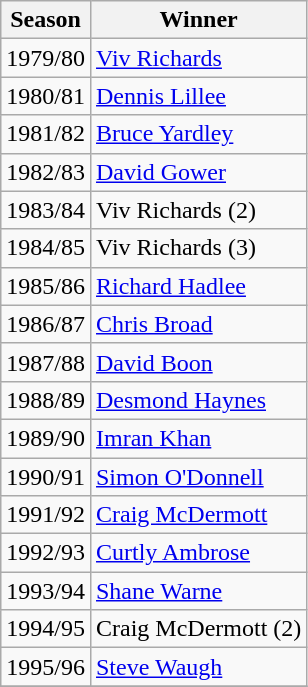<table class="wikitable">
<tr>
<th>Season</th>
<th>Winner</th>
</tr>
<tr>
<td>1979/80</td>
<td><a href='#'>Viv Richards</a></td>
</tr>
<tr>
<td>1980/81</td>
<td><a href='#'>Dennis Lillee</a></td>
</tr>
<tr>
<td>1981/82</td>
<td><a href='#'>Bruce Yardley</a></td>
</tr>
<tr>
<td>1982/83</td>
<td><a href='#'>David Gower</a></td>
</tr>
<tr>
<td>1983/84</td>
<td>Viv Richards (2)</td>
</tr>
<tr>
<td>1984/85</td>
<td>Viv Richards (3)</td>
</tr>
<tr>
<td>1985/86</td>
<td><a href='#'>Richard Hadlee</a></td>
</tr>
<tr>
<td>1986/87</td>
<td><a href='#'>Chris Broad</a></td>
</tr>
<tr>
<td>1987/88</td>
<td><a href='#'>David Boon</a></td>
</tr>
<tr>
<td>1988/89</td>
<td><a href='#'>Desmond Haynes</a></td>
</tr>
<tr>
<td>1989/90</td>
<td><a href='#'>Imran Khan</a></td>
</tr>
<tr>
<td>1990/91</td>
<td><a href='#'>Simon O'Donnell</a></td>
</tr>
<tr>
<td>1991/92</td>
<td><a href='#'>Craig McDermott</a></td>
</tr>
<tr>
<td>1992/93</td>
<td><a href='#'>Curtly Ambrose</a></td>
</tr>
<tr>
<td>1993/94</td>
<td><a href='#'>Shane Warne</a></td>
</tr>
<tr>
<td>1994/95</td>
<td>Craig McDermott (2)</td>
</tr>
<tr>
<td>1995/96</td>
<td><a href='#'>Steve Waugh</a></td>
</tr>
<tr>
</tr>
</table>
